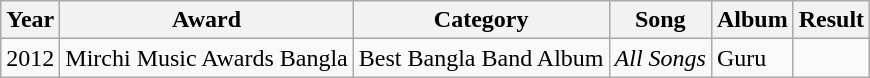<table class="wikitable sortable">
<tr>
<th>Year</th>
<th>Award</th>
<th>Category</th>
<th>Song</th>
<th>Album</th>
<th>Result</th>
</tr>
<tr>
<td>2012</td>
<td>Mirchi Music Awards Bangla</td>
<td>Best Bangla Band Album</td>
<td><em>All Songs</em></td>
<td>Guru</td>
<td></td>
</tr>
</table>
